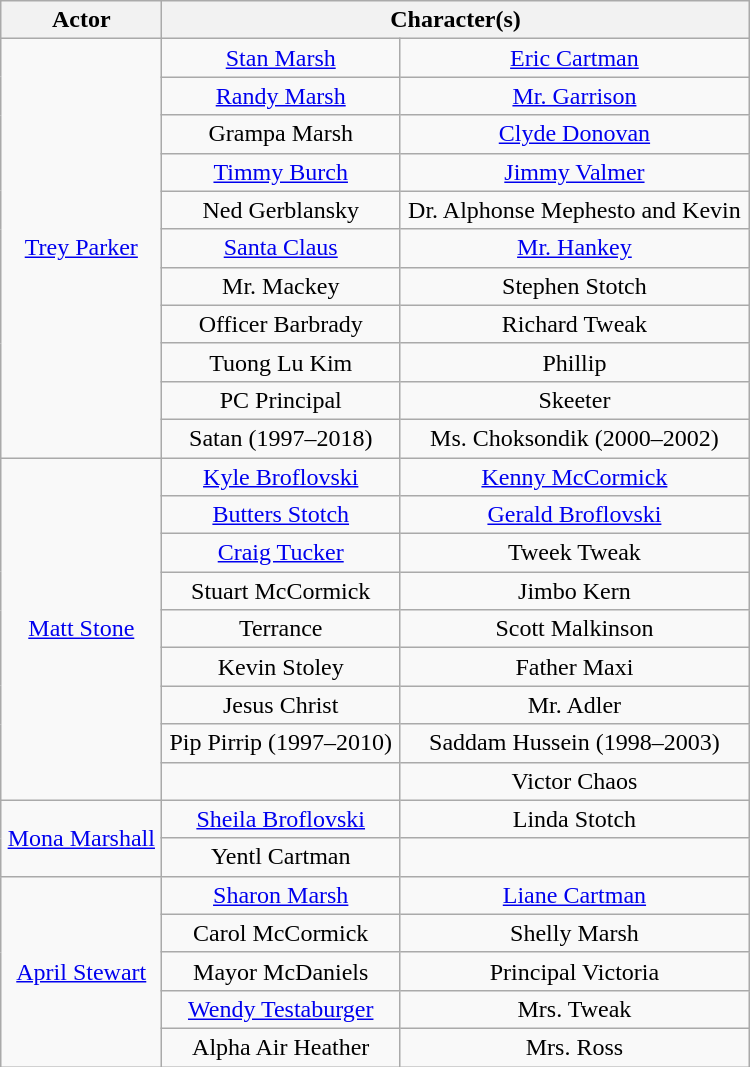<table class="wikitable" style="text-align:center" width="500">
<tr>
<th>Actor</th>
<th colspan=2>Character(s)</th>
</tr>
<tr>
<td rowspan="11"><a href='#'>Trey Parker</a></td>
<td><a href='#'>Stan Marsh</a></td>
<td><a href='#'>Eric Cartman</a></td>
</tr>
<tr>
<td><a href='#'>Randy Marsh</a></td>
<td><a href='#'>Mr. Garrison</a></td>
</tr>
<tr>
<td>Grampa Marsh</td>
<td><a href='#'>Clyde Donovan</a></td>
</tr>
<tr>
<td><a href='#'>Timmy Burch</a></td>
<td><a href='#'>Jimmy Valmer</a></td>
</tr>
<tr>
<td>Ned Gerblansky</td>
<td>Dr. Alphonse Mephesto and Kevin</td>
</tr>
<tr>
<td><a href='#'>Santa Claus</a></td>
<td><a href='#'>Mr. Hankey</a></td>
</tr>
<tr>
<td>Mr. Mackey</td>
<td>Stephen Stotch</td>
</tr>
<tr>
<td>Officer Barbrady</td>
<td>Richard Tweak</td>
</tr>
<tr>
<td>Tuong Lu Kim</td>
<td>Phillip</td>
</tr>
<tr>
<td>PC Principal</td>
<td>Skeeter</td>
</tr>
<tr>
<td>Satan (1997–2018)</td>
<td>Ms. Choksondik (2000–2002)</td>
</tr>
<tr>
<td rowspan="9"><a href='#'>Matt Stone</a></td>
<td><a href='#'>Kyle Broflovski</a></td>
<td><a href='#'>Kenny McCormick</a></td>
</tr>
<tr>
<td><a href='#'>Butters Stotch</a></td>
<td><a href='#'>Gerald Broflovski</a></td>
</tr>
<tr>
<td><a href='#'>Craig Tucker</a></td>
<td>Tweek Tweak</td>
</tr>
<tr>
<td>Stuart McCormick</td>
<td>Jimbo Kern</td>
</tr>
<tr>
<td>Terrance</td>
<td>Scott Malkinson</td>
</tr>
<tr>
<td>Kevin Stoley</td>
<td>Father Maxi</td>
</tr>
<tr>
<td>Jesus Christ</td>
<td>Mr. Adler</td>
</tr>
<tr>
<td>Pip Pirrip (1997–2010)</td>
<td>Saddam Hussein (1998–2003)</td>
</tr>
<tr>
<td></td>
<td>Victor Chaos</td>
</tr>
<tr>
<td rowspan="2"><a href='#'>Mona Marshall</a></td>
<td><a href='#'>Sheila Broflovski</a></td>
<td>Linda Stotch</td>
</tr>
<tr>
<td>Yentl Cartman</td>
<td></td>
</tr>
<tr>
<td rowspan="5"><a href='#'>April Stewart</a></td>
<td><a href='#'>Sharon Marsh</a></td>
<td><a href='#'>Liane Cartman</a></td>
</tr>
<tr>
<td>Carol McCormick</td>
<td>Shelly Marsh</td>
</tr>
<tr>
<td>Mayor McDaniels</td>
<td>Principal Victoria</td>
</tr>
<tr>
<td><a href='#'>Wendy Testaburger</a></td>
<td>Mrs. Tweak</td>
</tr>
<tr>
<td>Alpha Air Heather</td>
<td>Mrs. Ross</td>
</tr>
</table>
